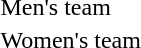<table>
<tr>
<td rowspan=2>Men's team<br></td>
<td rowspan=2></td>
<td rowspan=2></td>
<td></td>
</tr>
<tr>
<td></td>
</tr>
<tr>
<td rowspan=2>Women's team<br></td>
<td rowspan=2></td>
<td rowspan=2></td>
<td></td>
</tr>
<tr>
<td></td>
</tr>
</table>
